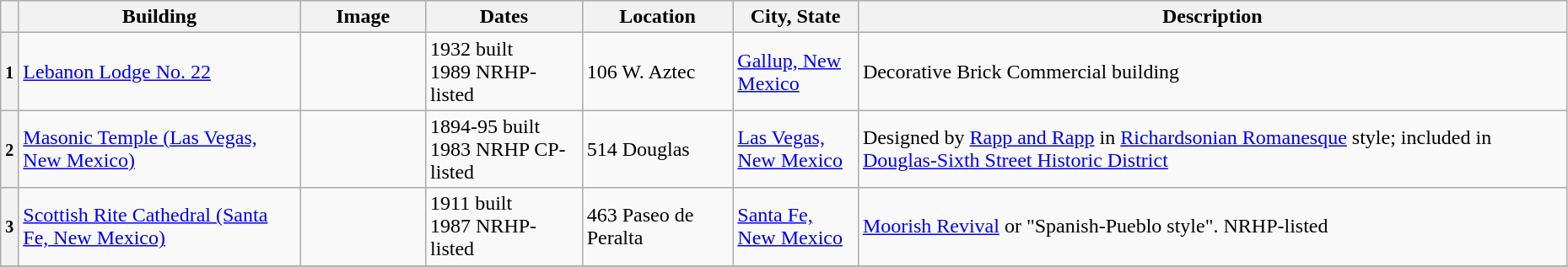<table class="wikitable sortable" style="width:98%">
<tr>
<th></th>
<th width = 18%><strong>Building</strong></th>
<th width = 8% class="unsortable"><strong>Image</strong></th>
<th width = 10%><strong>Dates</strong></th>
<th><strong>Location</strong></th>
<th width = 8%><strong>City, State</strong></th>
<th class="unsortable"><strong>Description</strong></th>
</tr>
<tr ->
<th><small>1</small></th>
<td><a href='#'>Lebanon Lodge No. 22</a></td>
<td></td>
<td>1932 built<br>1989 NRHP-listed</td>
<td>106 W. Aztec<br><small></small></td>
<td><a href='#'>Gallup, New Mexico</a></td>
<td>Decorative Brick Commercial building</td>
</tr>
<tr ->
<th><small>2</small></th>
<td><a href='#'>Masonic Temple (Las Vegas, New Mexico)</a></td>
<td></td>
<td>1894-95 built<br>1983 NRHP CP-listed</td>
<td>514 Douglas</td>
<td><a href='#'>Las Vegas, New Mexico</a></td>
<td>Designed by <a href='#'>Rapp and Rapp</a> in <a href='#'>Richardsonian Romanesque</a> style;  included in <a href='#'>Douglas-Sixth Street Historic District</a></td>
</tr>
<tr ->
<th><small>3</small></th>
<td><a href='#'>Scottish Rite Cathedral (Santa Fe, New Mexico)</a></td>
<td></td>
<td>1911 built<br>1987 NRHP-listed</td>
<td>463 Paseo de Peralta<br><small></small></td>
<td><a href='#'>Santa Fe, New Mexico</a></td>
<td><a href='#'>Moorish Revival</a> or "Spanish-Pueblo style". NRHP-listed</td>
</tr>
<tr ->
</tr>
</table>
